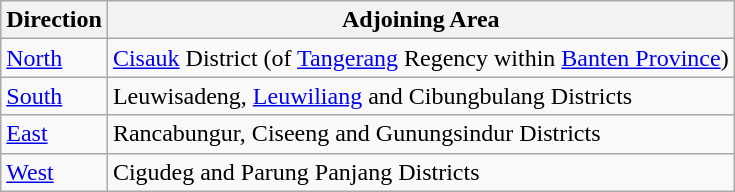<table class="wikitable">
<tr>
<th>Direction</th>
<th>Adjoining Area</th>
</tr>
<tr>
<td><a href='#'>North</a></td>
<td><a href='#'>Cisauk</a> District (of <a href='#'>Tangerang</a> Regency within <a href='#'>Banten Province</a>)</td>
</tr>
<tr>
<td><a href='#'>South</a></td>
<td>Leuwisadeng, <a href='#'>Leuwiliang</a> and Cibungbulang Districts</td>
</tr>
<tr>
<td><a href='#'>East</a></td>
<td>Rancabungur, Ciseeng and Gunungsindur Districts</td>
</tr>
<tr>
<td><a href='#'>West</a></td>
<td>Cigudeg and Parung Panjang Districts</td>
</tr>
</table>
